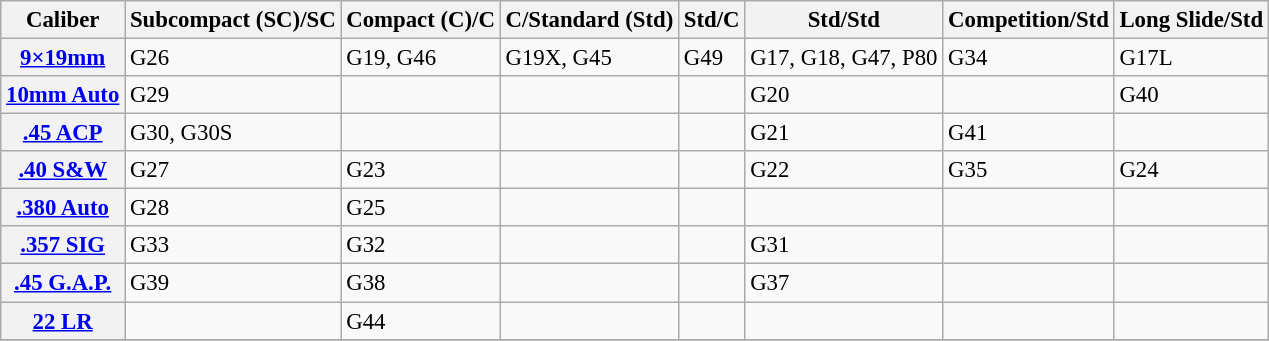<table class="wikitable" style="font-size: 95%;">
<tr>
<th>Caliber</th>
<th>Subcompact (SC)/SC</th>
<th>Compact (C)/C</th>
<th>C/Standard (Std)</th>
<th>Std/C</th>
<th>Std/Std</th>
<th>Competition/Std</th>
<th>Long Slide/Std</th>
</tr>
<tr bb>
<th><a href='#'>9×19mm</a></th>
<td>G26</td>
<td>G19, G46</td>
<td>G19X, G45</td>
<td>G49</td>
<td>G17, G18, G47, P80</td>
<td>G34</td>
<td>G17L</td>
</tr>
<tr>
<th><a href='#'>10mm Auto</a></th>
<td>G29</td>
<td></td>
<td></td>
<td></td>
<td>G20</td>
<td></td>
<td>G40</td>
</tr>
<tr>
<th><a href='#'>.45 ACP</a></th>
<td>G30, G30S</td>
<td></td>
<td></td>
<td></td>
<td>G21</td>
<td>G41</td>
<td></td>
</tr>
<tr>
<th><a href='#'>.40 S&W</a></th>
<td>G27</td>
<td>G23</td>
<td></td>
<td></td>
<td>G22</td>
<td>G35</td>
<td>G24</td>
</tr>
<tr>
<th><a href='#'>.380 Auto</a></th>
<td>G28</td>
<td>G25</td>
<td></td>
<td></td>
<td></td>
<td></td>
<td></td>
</tr>
<tr>
<th><a href='#'>.357 SIG</a></th>
<td>G33</td>
<td>G32</td>
<td></td>
<td></td>
<td>G31</td>
<td></td>
<td></td>
</tr>
<tr>
<th><a href='#'>.45 G.A.P.</a></th>
<td>G39</td>
<td>G38</td>
<td></td>
<td></td>
<td>G37</td>
<td></td>
</tr>
<tr>
<th><a href='#'>22 LR</a></th>
<td></td>
<td>G44</td>
<td></td>
<td></td>
<td></td>
<td></td>
<td></td>
</tr>
<tr>
</tr>
</table>
